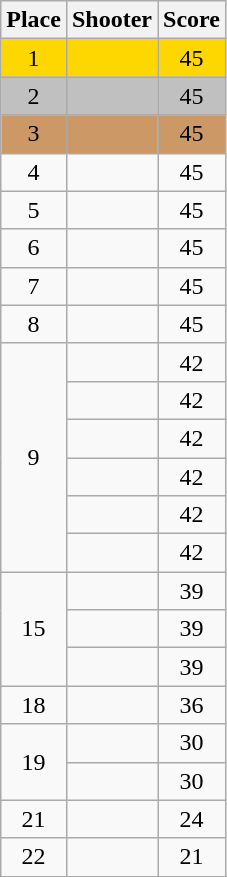<table class=wikitable>
<tr>
<th>Place</th>
<th>Shooter</th>
<th>Score</th>
</tr>
<tr bgcolor=gold>
<td align=center>1</td>
<td></td>
<td align=center>45</td>
</tr>
<tr bgcolor=silver>
<td align=center>2</td>
<td></td>
<td align=center>45</td>
</tr>
<tr bgcolor=cc9966>
<td align=center>3</td>
<td></td>
<td align=center>45</td>
</tr>
<tr>
<td align=center>4</td>
<td></td>
<td align=center>45</td>
</tr>
<tr>
<td align=center>5</td>
<td></td>
<td align=center>45</td>
</tr>
<tr>
<td align=center>6</td>
<td></td>
<td align=center>45</td>
</tr>
<tr>
<td align=center>7</td>
<td></td>
<td align=center>45</td>
</tr>
<tr>
<td align=center>8</td>
<td></td>
<td align=center>45</td>
</tr>
<tr>
<td align=center rowspan=6>9</td>
<td></td>
<td align=center>42</td>
</tr>
<tr>
<td></td>
<td align=center>42</td>
</tr>
<tr>
<td></td>
<td align=center>42</td>
</tr>
<tr>
<td></td>
<td align=center>42</td>
</tr>
<tr>
<td></td>
<td align=center>42</td>
</tr>
<tr>
<td></td>
<td align=center>42</td>
</tr>
<tr>
<td align=center rowspan=3>15</td>
<td></td>
<td align=center>39</td>
</tr>
<tr>
<td></td>
<td align=center>39</td>
</tr>
<tr>
<td></td>
<td align=center>39</td>
</tr>
<tr>
<td align=center>18</td>
<td></td>
<td align=center>36</td>
</tr>
<tr>
<td align=center rowspan=2>19</td>
<td></td>
<td align=center>30</td>
</tr>
<tr>
<td></td>
<td align=center>30</td>
</tr>
<tr>
<td align=center>21</td>
<td></td>
<td align=center>24</td>
</tr>
<tr>
<td align=center>22</td>
<td></td>
<td align=center>21</td>
</tr>
</table>
